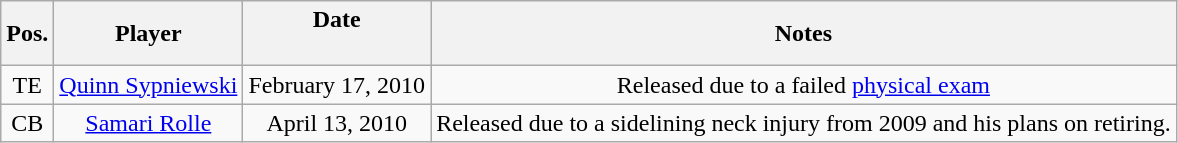<table class="wikitable sortable" style="text-align:center">
<tr>
<th>Pos.</th>
<th>Player</th>
<th>Date<br><br></th>
<th class="unsortable">Notes</th>
</tr>
<tr>
<td>TE</td>
<td><a href='#'>Quinn Sypniewski</a></td>
<td>February 17, 2010</td>
<td>Released due to a failed <a href='#'>physical exam</a></td>
</tr>
<tr>
<td>CB</td>
<td><a href='#'>Samari Rolle</a></td>
<td>April 13, 2010</td>
<td>Released due to a sidelining neck injury from 2009 and his plans on retiring.</td>
</tr>
</table>
